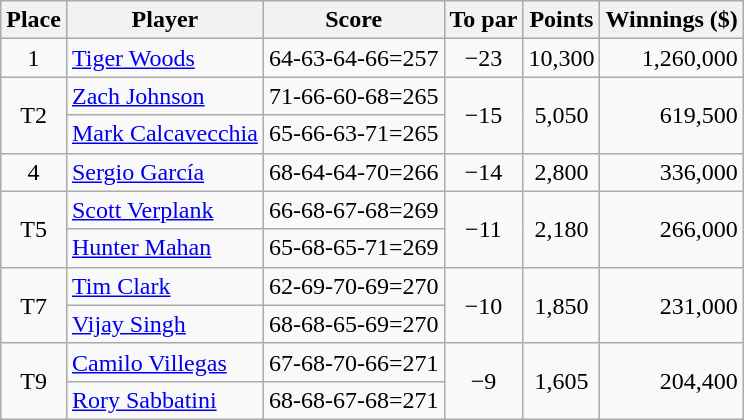<table class="wikitable">
<tr>
<th>Place</th>
<th>Player</th>
<th>Score</th>
<th>To par</th>
<th>Points</th>
<th>Winnings ($)</th>
</tr>
<tr>
<td align="center">1</td>
<td> <a href='#'>Tiger Woods</a></td>
<td>64-63-64-66=257</td>
<td align="center">−23</td>
<td align=center>10,300</td>
<td align=right>1,260,000</td>
</tr>
<tr>
<td align="center" rowspan=2>T2</td>
<td> <a href='#'>Zach Johnson</a></td>
<td>71-66-60-68=265</td>
<td align="center" rowspan=2>−15</td>
<td align=center rowspan=2>5,050</td>
<td align=right rowspan=2>619,500</td>
</tr>
<tr>
<td> <a href='#'>Mark Calcavecchia</a></td>
<td>65-66-63-71=265</td>
</tr>
<tr>
<td align="center">4</td>
<td> <a href='#'>Sergio García</a></td>
<td>68-64-64-70=266</td>
<td align="center">−14</td>
<td align=center>2,800</td>
<td align=right>336,000</td>
</tr>
<tr>
<td align="center" rowspan=2>T5</td>
<td> <a href='#'>Scott Verplank</a></td>
<td>66-68-67-68=269</td>
<td align="center" rowspan=2>−11</td>
<td align=center rowspan=2>2,180</td>
<td align=right rowspan=2>266,000</td>
</tr>
<tr>
<td> <a href='#'>Hunter Mahan</a></td>
<td>65-68-65-71=269</td>
</tr>
<tr>
<td align="center" rowspan=2>T7</td>
<td> <a href='#'>Tim Clark</a></td>
<td>62-69-70-69=270</td>
<td align="center" rowspan=2>−10</td>
<td align=center rowspan=2>1,850</td>
<td align=right rowspan=2>231,000</td>
</tr>
<tr>
<td> <a href='#'>Vijay Singh</a></td>
<td>68-68-65-69=270</td>
</tr>
<tr>
<td align="center" rowspan=2>T9</td>
<td> <a href='#'>Camilo Villegas</a></td>
<td>67-68-70-66=271</td>
<td align="center" rowspan=2>−9</td>
<td align=center rowspan=2>1,605</td>
<td align=right rowspan=2>204,400</td>
</tr>
<tr>
<td> <a href='#'>Rory Sabbatini</a></td>
<td>68-68-67-68=271</td>
</tr>
</table>
